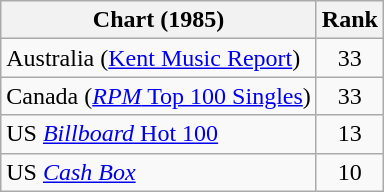<table class="wikitable sortable">
<tr>
<th>Chart (1985)</th>
<th>Rank</th>
</tr>
<tr>
<td>Australia (<a href='#'>Kent Music Report</a>)</td>
<td align="center">33</td>
</tr>
<tr>
<td>Canada (<a href='#'><em>RPM</em> Top 100 Singles</a>)</td>
<td align="center">33</td>
</tr>
<tr>
<td>US <a href='#'><em>Billboard</em> Hot 100</a></td>
<td align="center">13</td>
</tr>
<tr>
<td>US <a href='#'><em>Cash Box</em></a></td>
<td align="center">10</td>
</tr>
</table>
